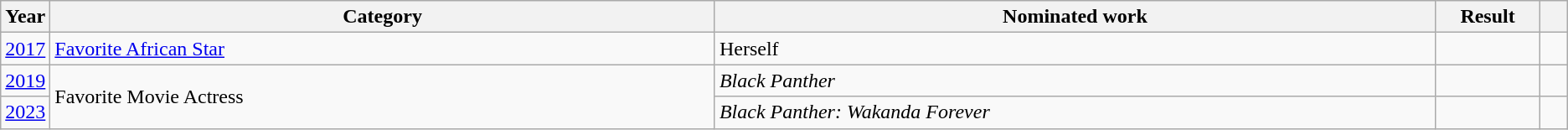<table class=wikitable>
<tr>
<th scope="col" style="width:1em;">Year</th>
<th scope="col" style="width:36em;">Category</th>
<th scope="col" style="width:39em;">Nominated work</th>
<th scope="col" style="width:5em;">Result</th>
<th scope="col" style="width:1em;"></th>
</tr>
<tr>
<td><a href='#'>2017</a></td>
<td><a href='#'>Favorite African Star</a></td>
<td>Herself</td>
<td></td>
<td></td>
</tr>
<tr>
<td><a href='#'>2019</a></td>
<td rowspan="2">Favorite Movie Actress</td>
<td><em>Black Panther</em></td>
<td></td>
<td></td>
</tr>
<tr>
<td><a href='#'>2023</a></td>
<td><em>Black Panther: Wakanda Forever</em></td>
<td></td>
<td></td>
</tr>
</table>
